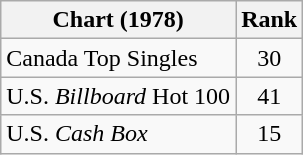<table class="wikitable sortable">
<tr>
<th align="left">Chart (1978)</th>
<th style="text-align:center;">Rank</th>
</tr>
<tr>
<td>Canada Top Singles</td>
<td style="text-align:center;">30</td>
</tr>
<tr>
<td>U.S. <em>Billboard</em> Hot 100</td>
<td style="text-align:center;">41</td>
</tr>
<tr>
<td>U.S. <em>Cash Box</em></td>
<td style="text-align:center;">15</td>
</tr>
</table>
